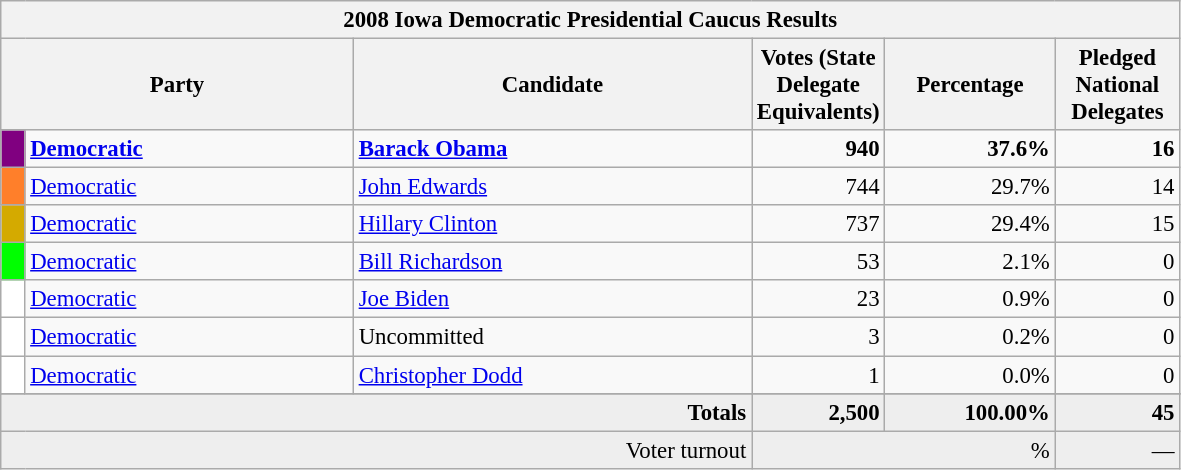<table class="wikitable" style="font-size:95%;">
<tr>
<th colspan="7">2008 Iowa Democratic Presidential Caucus Results</th>
</tr>
<tr>
<th colspan="2" style="width: 15em">Party</th>
<th style="width: 17em">Candidate</th>
<th style="width: 5em">Votes (State Delegate Equivalents)</th>
<th style="width: 7em">Percentage</th>
<th style="width: 5em">Pledged National Delegates<br></th>
</tr>
<tr>
<th style="background-color:#800080; width: 3px"></th>
<td style="width: 130px"><strong><a href='#'>Democratic</a></strong></td>
<td><strong><a href='#'>Barack Obama</a></strong></td>
<td align="right"><strong>940</strong></td>
<td align="right"><strong>37.6%</strong></td>
<td align="right"><strong>16</strong></td>
</tr>
<tr>
<th style="background-color:#ff7f2a; width: 3px"></th>
<td style="width: 130px"><a href='#'>Democratic</a></td>
<td><a href='#'>John Edwards</a></td>
<td align="right">744</td>
<td align="right">29.7%</td>
<td align="right">14</td>
</tr>
<tr>
<th style="background-color:#d4aa00; width: 3px"></th>
<td style="width: 130px"><a href='#'>Democratic</a></td>
<td><a href='#'>Hillary Clinton</a></td>
<td align="right">737</td>
<td align="right">29.4%</td>
<td align="right">15</td>
</tr>
<tr>
<th style="background-color:#00FF00; width: 3px"></th>
<td style="width: 130px"><a href='#'>Democratic</a></td>
<td><a href='#'>Bill Richardson</a></td>
<td align="right">53</td>
<td align="right">2.1%</td>
<td align="right">0</td>
</tr>
<tr>
<th style="background-color:#ffffff; width: 3px"></th>
<td style="width: 130px"><a href='#'>Democratic</a></td>
<td><a href='#'>Joe Biden</a></td>
<td align="right">23</td>
<td align="right">0.9%</td>
<td align="right">0</td>
</tr>
<tr>
<th style="background-color:#ffffff; width: 3px"></th>
<td style="width: 130px"><a href='#'>Democratic</a></td>
<td>Uncommitted</td>
<td align="right">3</td>
<td align="right">0.2%</td>
<td align="right">0</td>
</tr>
<tr>
<th style="background-color:#ffffff; width: 3px"></th>
<td style="width: 130px"><a href='#'>Democratic</a></td>
<td><a href='#'>Christopher Dodd</a></td>
<td align="right">1</td>
<td align="right">0.0%</td>
<td align="right">0</td>
</tr>
<tr>
</tr>
<tr bgcolor="#EEEEEE">
<td colspan="3" align="right"><strong>Totals</strong></td>
<td align="right"><strong>2,500</strong></td>
<td align="right"><strong>100.00%</strong></td>
<td align="right"><strong>45</strong></td>
</tr>
<tr bgcolor="#EEEEEE">
<td colspan="3" align="right">Voter turnout</td>
<td colspan="2" align="right">%</td>
<td align="right">—</td>
</tr>
</table>
